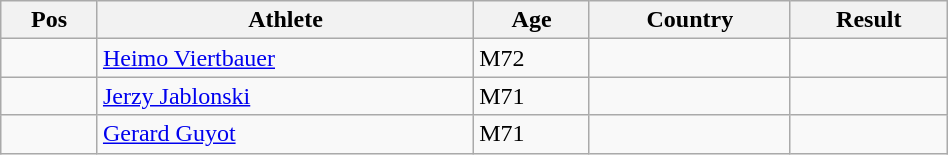<table class="wikitable"  style="text-align:center; width:50%;">
<tr>
<th>Pos</th>
<th>Athlete</th>
<th>Age</th>
<th>Country</th>
<th>Result</th>
</tr>
<tr>
<td align=center></td>
<td align=left><a href='#'>Heimo Viertbauer</a></td>
<td align=left>M72</td>
<td align=left></td>
<td></td>
</tr>
<tr>
<td align=center></td>
<td align=left><a href='#'>Jerzy Jablonski</a></td>
<td align=left>M71</td>
<td align=left></td>
<td></td>
</tr>
<tr>
<td align=center></td>
<td align=left><a href='#'>Gerard Guyot</a></td>
<td align=left>M71</td>
<td align=left></td>
<td></td>
</tr>
</table>
